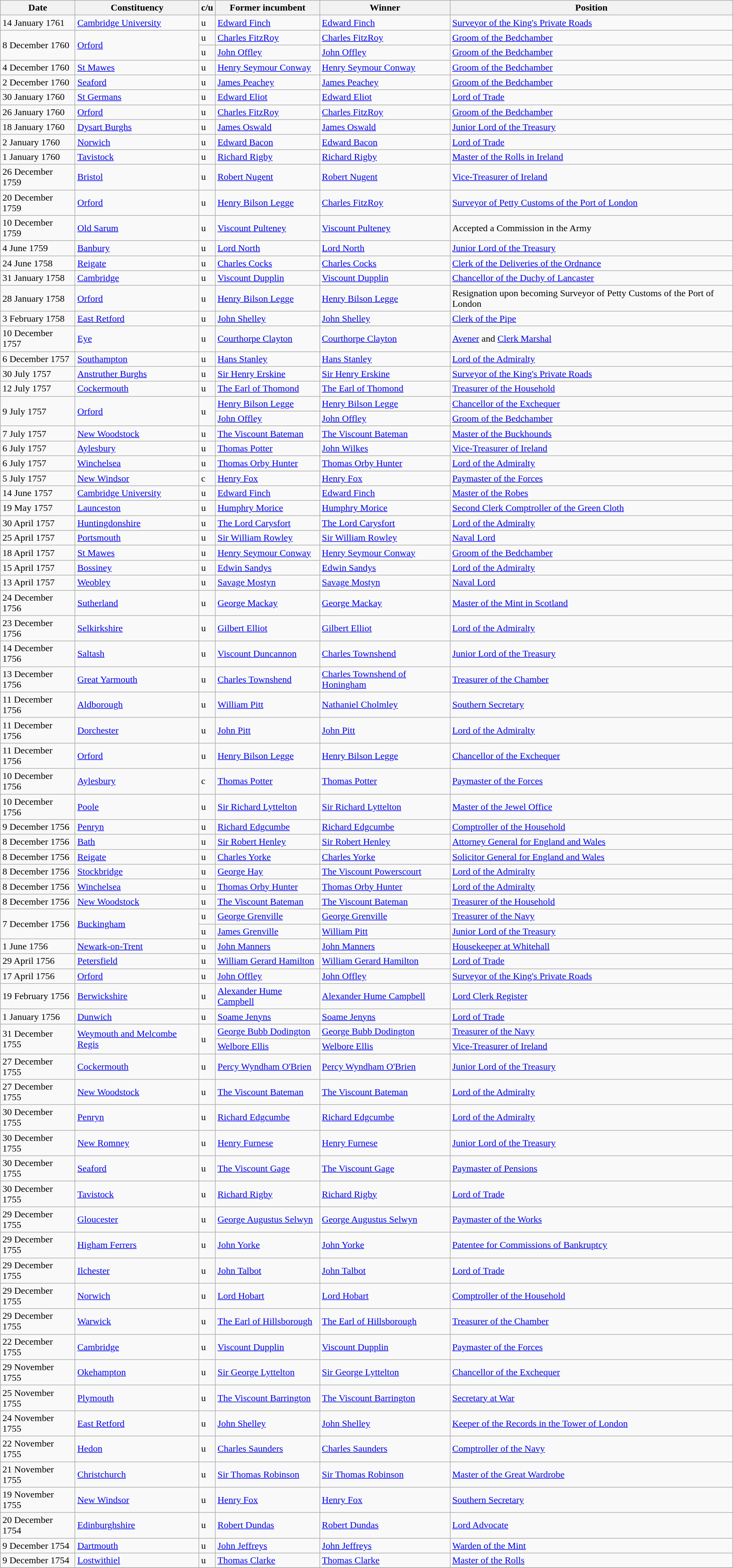<table class="wikitable">
<tr>
<th>Date</th>
<th>Constituency</th>
<th>c/u</th>
<th>Former incumbent</th>
<th>Winner</th>
<th>Position</th>
</tr>
<tr>
<td>14 January 1761</td>
<td><a href='#'>Cambridge University</a></td>
<td>u</td>
<td><a href='#'>Edward Finch</a></td>
<td><a href='#'>Edward Finch</a></td>
<td><a href='#'>Surveyor of the King's Private Roads</a></td>
</tr>
<tr>
<td rowspan=2>8 December 1760</td>
<td rowspan=2><a href='#'>Orford</a></td>
<td>u</td>
<td><a href='#'>Charles FitzRoy</a></td>
<td><a href='#'>Charles FitzRoy</a></td>
<td><a href='#'>Groom of the Bedchamber</a></td>
</tr>
<tr>
<td>u</td>
<td><a href='#'>John Offley</a></td>
<td><a href='#'>John Offley</a></td>
<td><a href='#'>Groom of the Bedchamber</a></td>
</tr>
<tr>
<td>4 December 1760</td>
<td><a href='#'>St Mawes</a></td>
<td>u</td>
<td><a href='#'>Henry Seymour Conway</a></td>
<td><a href='#'>Henry Seymour Conway</a></td>
<td><a href='#'>Groom of the Bedchamber</a></td>
</tr>
<tr>
<td>2 December 1760</td>
<td><a href='#'>Seaford</a></td>
<td>u</td>
<td><a href='#'>James Peachey</a></td>
<td><a href='#'>James Peachey</a></td>
<td><a href='#'>Groom of the Bedchamber</a></td>
</tr>
<tr>
<td>30 January 1760</td>
<td><a href='#'>St Germans</a></td>
<td>u</td>
<td><a href='#'>Edward Eliot</a></td>
<td><a href='#'>Edward Eliot</a></td>
<td><a href='#'>Lord of Trade</a></td>
</tr>
<tr>
<td>26 January 1760</td>
<td><a href='#'>Orford</a></td>
<td>u</td>
<td><a href='#'>Charles FitzRoy</a></td>
<td><a href='#'>Charles FitzRoy</a></td>
<td><a href='#'>Groom of the Bedchamber</a></td>
</tr>
<tr>
<td>18 January 1760</td>
<td><a href='#'>Dysart Burghs</a></td>
<td>u</td>
<td><a href='#'>James Oswald</a></td>
<td><a href='#'>James Oswald</a></td>
<td><a href='#'>Junior Lord of the Treasury</a></td>
</tr>
<tr>
<td>2 January 1760</td>
<td><a href='#'>Norwich</a></td>
<td>u</td>
<td><a href='#'>Edward Bacon</a></td>
<td><a href='#'>Edward Bacon</a></td>
<td><a href='#'>Lord of Trade</a></td>
</tr>
<tr>
<td>1 January 1760</td>
<td><a href='#'>Tavistock</a></td>
<td>u</td>
<td><a href='#'>Richard Rigby</a></td>
<td><a href='#'>Richard Rigby</a></td>
<td><a href='#'>Master of the Rolls in Ireland</a></td>
</tr>
<tr>
<td>26 December 1759</td>
<td><a href='#'>Bristol</a></td>
<td>u</td>
<td><a href='#'>Robert Nugent</a></td>
<td><a href='#'>Robert Nugent</a></td>
<td><a href='#'>Vice-Treasurer of Ireland</a></td>
</tr>
<tr>
<td>20 December 1759</td>
<td><a href='#'>Orford</a></td>
<td>u</td>
<td><a href='#'>Henry Bilson Legge</a></td>
<td><a href='#'>Charles FitzRoy</a></td>
<td><a href='#'>Surveyor of Petty Customs of the Port of London</a></td>
</tr>
<tr>
<td>10 December 1759</td>
<td><a href='#'>Old Sarum</a></td>
<td>u</td>
<td><a href='#'>Viscount Pulteney</a></td>
<td><a href='#'>Viscount Pulteney</a></td>
<td>Accepted a Commission in the Army</td>
</tr>
<tr>
<td>4 June 1759</td>
<td><a href='#'>Banbury</a></td>
<td>u</td>
<td><a href='#'>Lord North</a></td>
<td><a href='#'>Lord North</a></td>
<td><a href='#'>Junior Lord of the Treasury</a></td>
</tr>
<tr>
<td>24 June 1758</td>
<td><a href='#'>Reigate</a></td>
<td>u</td>
<td><a href='#'>Charles Cocks</a></td>
<td><a href='#'>Charles Cocks</a></td>
<td><a href='#'>Clerk of the Deliveries of the Ordnance</a></td>
</tr>
<tr>
<td>31 January 1758</td>
<td><a href='#'>Cambridge</a></td>
<td>u</td>
<td><a href='#'>Viscount Dupplin</a></td>
<td><a href='#'>Viscount Dupplin</a></td>
<td><a href='#'>Chancellor of the Duchy of Lancaster</a></td>
</tr>
<tr>
<td>28 January 1758</td>
<td><a href='#'>Orford</a></td>
<td>u</td>
<td><a href='#'>Henry Bilson Legge</a></td>
<td><a href='#'>Henry Bilson Legge</a></td>
<td>Resignation upon becoming Surveyor of Petty Customs of the Port of London</td>
</tr>
<tr>
<td>3 February 1758</td>
<td><a href='#'>East Retford</a></td>
<td>u</td>
<td><a href='#'>John Shelley</a></td>
<td><a href='#'>John Shelley</a></td>
<td><a href='#'>Clerk of the Pipe</a></td>
</tr>
<tr>
<td>10 December 1757</td>
<td><a href='#'>Eye</a></td>
<td>u</td>
<td><a href='#'>Courthorpe Clayton</a></td>
<td><a href='#'>Courthorpe Clayton</a></td>
<td><a href='#'>Avener</a> and <a href='#'>Clerk Marshal</a></td>
</tr>
<tr>
<td>6 December 1757</td>
<td><a href='#'>Southampton</a></td>
<td>u</td>
<td><a href='#'>Hans Stanley</a></td>
<td><a href='#'>Hans Stanley</a></td>
<td><a href='#'>Lord of the Admiralty</a></td>
</tr>
<tr>
<td>30 July 1757</td>
<td><a href='#'>Anstruther Burghs</a></td>
<td>u</td>
<td><a href='#'>Sir Henry Erskine</a></td>
<td><a href='#'>Sir Henry Erskine</a></td>
<td><a href='#'>Surveyor of the King's Private Roads</a></td>
</tr>
<tr>
<td>12 July 1757</td>
<td><a href='#'>Cockermouth</a></td>
<td>u</td>
<td><a href='#'>The Earl of Thomond</a></td>
<td><a href='#'>The Earl of Thomond</a></td>
<td><a href='#'>Treasurer of the Household</a></td>
</tr>
<tr>
<td rowspan=2>9 July 1757</td>
<td rowspan=2><a href='#'>Orford</a></td>
<td rowspan=2>u</td>
<td><a href='#'>Henry Bilson Legge</a></td>
<td><a href='#'>Henry Bilson Legge</a></td>
<td><a href='#'>Chancellor of the Exchequer</a></td>
</tr>
<tr>
<td><a href='#'>John Offley</a></td>
<td><a href='#'>John Offley</a></td>
<td><a href='#'>Groom of the Bedchamber</a></td>
</tr>
<tr>
<td>7 July 1757</td>
<td><a href='#'>New Woodstock</a></td>
<td>u</td>
<td><a href='#'>The Viscount Bateman</a></td>
<td><a href='#'>The Viscount Bateman</a></td>
<td><a href='#'>Master of the Buckhounds</a></td>
</tr>
<tr>
<td>6 July 1757</td>
<td><a href='#'>Aylesbury</a></td>
<td>u</td>
<td><a href='#'>Thomas Potter</a></td>
<td><a href='#'>John Wilkes</a></td>
<td><a href='#'>Vice-Treasurer of Ireland</a></td>
</tr>
<tr>
<td>6 July 1757</td>
<td><a href='#'>Winchelsea</a></td>
<td>u</td>
<td><a href='#'>Thomas Orby Hunter</a></td>
<td><a href='#'>Thomas Orby Hunter</a></td>
<td><a href='#'>Lord of the Admiralty</a></td>
</tr>
<tr>
<td>5 July 1757</td>
<td><a href='#'>New Windsor</a></td>
<td>c</td>
<td><a href='#'>Henry Fox</a></td>
<td><a href='#'>Henry Fox</a></td>
<td><a href='#'>Paymaster of the Forces</a></td>
</tr>
<tr>
<td>14 June 1757</td>
<td><a href='#'>Cambridge University</a></td>
<td>u</td>
<td><a href='#'>Edward Finch</a></td>
<td><a href='#'>Edward Finch</a></td>
<td><a href='#'>Master of the Robes</a></td>
</tr>
<tr>
<td>19 May 1757</td>
<td><a href='#'>Launceston</a></td>
<td>u</td>
<td><a href='#'>Humphry Morice</a></td>
<td><a href='#'>Humphry Morice</a></td>
<td><a href='#'>Second Clerk Comptroller of the Green Cloth</a></td>
</tr>
<tr>
<td>30 April 1757</td>
<td><a href='#'>Huntingdonshire</a></td>
<td>u</td>
<td><a href='#'>The Lord Carysfort</a></td>
<td><a href='#'>The Lord Carysfort</a></td>
<td><a href='#'>Lord of the Admiralty</a></td>
</tr>
<tr>
<td>25 April 1757</td>
<td><a href='#'>Portsmouth</a></td>
<td>u</td>
<td><a href='#'>Sir William Rowley</a></td>
<td><a href='#'>Sir William Rowley</a></td>
<td><a href='#'>Naval Lord</a></td>
</tr>
<tr>
<td>18 April 1757</td>
<td><a href='#'>St Mawes</a></td>
<td>u</td>
<td><a href='#'>Henry Seymour Conway</a></td>
<td><a href='#'>Henry Seymour Conway</a></td>
<td><a href='#'>Groom of the Bedchamber</a></td>
</tr>
<tr>
<td>15 April 1757</td>
<td><a href='#'>Bossiney</a></td>
<td>u</td>
<td><a href='#'>Edwin Sandys</a></td>
<td><a href='#'>Edwin Sandys</a></td>
<td><a href='#'>Lord of the Admiralty</a></td>
</tr>
<tr>
<td>13 April 1757</td>
<td><a href='#'>Weobley</a></td>
<td>u</td>
<td><a href='#'>Savage Mostyn</a></td>
<td><a href='#'>Savage Mostyn</a></td>
<td><a href='#'>Naval Lord</a></td>
</tr>
<tr>
<td>24 December 1756</td>
<td><a href='#'>Sutherland</a></td>
<td>u</td>
<td><a href='#'>George Mackay</a></td>
<td><a href='#'>George Mackay</a></td>
<td><a href='#'>Master of the Mint in Scotland</a></td>
</tr>
<tr>
<td>23 December 1756</td>
<td><a href='#'>Selkirkshire</a></td>
<td>u</td>
<td><a href='#'>Gilbert Elliot</a></td>
<td><a href='#'>Gilbert Elliot</a></td>
<td><a href='#'>Lord of the Admiralty</a></td>
</tr>
<tr>
<td>14 December 1756</td>
<td><a href='#'>Saltash</a></td>
<td>u</td>
<td><a href='#'>Viscount Duncannon</a></td>
<td><a href='#'>Charles Townshend</a></td>
<td><a href='#'>Junior Lord of the Treasury</a></td>
</tr>
<tr>
<td>13 December 1756</td>
<td><a href='#'>Great Yarmouth</a></td>
<td>u</td>
<td><a href='#'>Charles Townshend</a></td>
<td><a href='#'>Charles Townshend of Honingham</a></td>
<td><a href='#'>Treasurer of the Chamber</a></td>
</tr>
<tr>
<td>11 December 1756</td>
<td><a href='#'>Aldborough</a></td>
<td>u</td>
<td><a href='#'>William Pitt</a></td>
<td><a href='#'>Nathaniel Cholmley</a></td>
<td><a href='#'>Southern Secretary</a></td>
</tr>
<tr>
<td>11 December 1756</td>
<td><a href='#'>Dorchester</a></td>
<td>u</td>
<td><a href='#'>John Pitt</a></td>
<td><a href='#'>John Pitt</a></td>
<td><a href='#'>Lord of the Admiralty</a></td>
</tr>
<tr>
<td>11 December 1756</td>
<td><a href='#'>Orford</a></td>
<td>u</td>
<td><a href='#'>Henry Bilson Legge</a></td>
<td><a href='#'>Henry Bilson Legge</a></td>
<td><a href='#'>Chancellor of the Exchequer</a></td>
</tr>
<tr>
<td>10 December 1756</td>
<td><a href='#'>Aylesbury</a></td>
<td>c</td>
<td><a href='#'>Thomas Potter</a></td>
<td><a href='#'>Thomas Potter</a></td>
<td><a href='#'>Paymaster of the Forces</a></td>
</tr>
<tr>
<td>10 December 1756</td>
<td><a href='#'>Poole</a></td>
<td>u</td>
<td><a href='#'>Sir Richard Lyttelton</a></td>
<td><a href='#'>Sir Richard Lyttelton</a></td>
<td><a href='#'>Master of the Jewel Office</a></td>
</tr>
<tr>
<td>9 December 1756</td>
<td><a href='#'>Penryn</a></td>
<td>u</td>
<td><a href='#'>Richard Edgcumbe</a></td>
<td><a href='#'>Richard Edgcumbe</a></td>
<td><a href='#'>Comptroller of the Household</a></td>
</tr>
<tr>
<td>8 December 1756</td>
<td><a href='#'>Bath</a></td>
<td>u</td>
<td><a href='#'>Sir Robert Henley</a></td>
<td><a href='#'>Sir Robert Henley</a></td>
<td><a href='#'>Attorney General for England and Wales</a></td>
</tr>
<tr>
<td>8 December 1756</td>
<td><a href='#'>Reigate</a></td>
<td>u</td>
<td><a href='#'>Charles Yorke</a></td>
<td><a href='#'>Charles Yorke</a></td>
<td><a href='#'>Solicitor General for England and Wales</a></td>
</tr>
<tr>
<td>8 December 1756</td>
<td><a href='#'>Stockbridge</a></td>
<td>u</td>
<td><a href='#'>George Hay</a></td>
<td><a href='#'>The Viscount Powerscourt</a></td>
<td><a href='#'>Lord of the Admiralty</a></td>
</tr>
<tr>
<td>8 December 1756</td>
<td><a href='#'>Winchelsea</a></td>
<td>u</td>
<td><a href='#'>Thomas Orby Hunter</a></td>
<td><a href='#'>Thomas Orby Hunter</a></td>
<td><a href='#'>Lord of the Admiralty</a></td>
</tr>
<tr>
<td>8 December 1756</td>
<td><a href='#'>New Woodstock</a></td>
<td>u</td>
<td><a href='#'>The Viscount Bateman</a></td>
<td><a href='#'>The Viscount Bateman</a></td>
<td><a href='#'>Treasurer of the Household</a></td>
</tr>
<tr>
<td rowspan=2>7 December 1756</td>
<td rowspan=2><a href='#'>Buckingham</a></td>
<td>u</td>
<td><a href='#'>George Grenville</a></td>
<td><a href='#'>George Grenville</a></td>
<td><a href='#'>Treasurer of the Navy</a></td>
</tr>
<tr>
<td>u</td>
<td><a href='#'>James Grenville</a></td>
<td><a href='#'>William Pitt</a></td>
<td><a href='#'>Junior Lord of the Treasury</a></td>
</tr>
<tr>
<td>1 June 1756</td>
<td><a href='#'>Newark-on-Trent</a></td>
<td>u</td>
<td><a href='#'>John Manners</a></td>
<td><a href='#'>John Manners</a></td>
<td><a href='#'>Housekeeper at Whitehall</a></td>
</tr>
<tr>
<td>29 April 1756</td>
<td><a href='#'>Petersfield</a></td>
<td>u</td>
<td><a href='#'>William Gerard Hamilton</a></td>
<td><a href='#'>William Gerard Hamilton</a></td>
<td><a href='#'>Lord of Trade</a></td>
</tr>
<tr>
<td>17 April 1756</td>
<td><a href='#'>Orford</a></td>
<td>u</td>
<td><a href='#'>John Offley</a></td>
<td><a href='#'>John Offley</a></td>
<td><a href='#'>Surveyor of the King's Private Roads</a></td>
</tr>
<tr>
<td>19 February 1756</td>
<td><a href='#'>Berwickshire</a></td>
<td>u</td>
<td><a href='#'>Alexander Hume Campbell</a></td>
<td><a href='#'>Alexander Hume Campbell</a></td>
<td><a href='#'>Lord Clerk Register</a></td>
</tr>
<tr>
<td>1 January 1756</td>
<td><a href='#'>Dunwich</a></td>
<td>u</td>
<td><a href='#'>Soame Jenyns</a></td>
<td><a href='#'>Soame Jenyns</a></td>
<td><a href='#'>Lord of Trade</a></td>
</tr>
<tr>
<td rowspan=2>31 December 1755</td>
<td rowspan=2><a href='#'>Weymouth and Melcombe Regis</a></td>
<td rowspan=2>u</td>
<td><a href='#'>George Bubb Dodington</a></td>
<td><a href='#'>George Bubb Dodington</a></td>
<td><a href='#'>Treasurer of the Navy</a></td>
</tr>
<tr>
<td><a href='#'>Welbore Ellis</a></td>
<td><a href='#'>Welbore Ellis</a></td>
<td><a href='#'>Vice-Treasurer of Ireland</a></td>
</tr>
<tr>
<td>27 December 1755</td>
<td><a href='#'>Cockermouth</a></td>
<td>u</td>
<td><a href='#'>Percy Wyndham O'Brien</a></td>
<td><a href='#'>Percy Wyndham O'Brien</a></td>
<td><a href='#'>Junior Lord of the Treasury</a></td>
</tr>
<tr>
<td>27 December 1755</td>
<td><a href='#'>New Woodstock</a></td>
<td>u</td>
<td><a href='#'>The Viscount Bateman</a></td>
<td><a href='#'>The Viscount Bateman</a></td>
<td><a href='#'>Lord of the Admiralty</a></td>
</tr>
<tr>
<td>30 December 1755</td>
<td><a href='#'>Penryn</a></td>
<td>u</td>
<td><a href='#'>Richard Edgcumbe</a></td>
<td><a href='#'>Richard Edgcumbe</a></td>
<td><a href='#'>Lord of the Admiralty</a></td>
</tr>
<tr>
<td>30 December 1755</td>
<td><a href='#'>New Romney</a></td>
<td>u</td>
<td><a href='#'>Henry Furnese</a></td>
<td><a href='#'>Henry Furnese</a></td>
<td><a href='#'>Junior Lord of the Treasury</a></td>
</tr>
<tr>
<td>30 December 1755</td>
<td><a href='#'>Seaford</a></td>
<td>u</td>
<td><a href='#'>The Viscount Gage</a></td>
<td><a href='#'>The Viscount Gage</a></td>
<td><a href='#'>Paymaster of Pensions</a></td>
</tr>
<tr>
<td>30 December 1755</td>
<td><a href='#'>Tavistock</a></td>
<td>u</td>
<td><a href='#'>Richard Rigby</a></td>
<td><a href='#'>Richard Rigby</a></td>
<td><a href='#'>Lord of Trade</a></td>
</tr>
<tr>
<td>29 December 1755</td>
<td><a href='#'>Gloucester</a></td>
<td>u</td>
<td><a href='#'>George Augustus Selwyn</a></td>
<td><a href='#'>George Augustus Selwyn</a></td>
<td><a href='#'>Paymaster of the Works</a></td>
</tr>
<tr>
<td>29 December 1755</td>
<td><a href='#'>Higham Ferrers</a></td>
<td>u</td>
<td><a href='#'>John Yorke</a></td>
<td><a href='#'>John Yorke</a></td>
<td><a href='#'>Patentee for Commissions of Bankruptcy</a></td>
</tr>
<tr>
<td>29 December 1755</td>
<td><a href='#'>Ilchester</a></td>
<td>u</td>
<td><a href='#'>John Talbot</a></td>
<td><a href='#'>John Talbot</a></td>
<td><a href='#'>Lord of Trade</a></td>
</tr>
<tr>
<td>29 December 1755</td>
<td><a href='#'>Norwich</a></td>
<td>u</td>
<td><a href='#'>Lord Hobart</a></td>
<td><a href='#'>Lord Hobart</a></td>
<td><a href='#'>Comptroller of the Household</a></td>
</tr>
<tr>
<td>29 December 1755</td>
<td><a href='#'>Warwick</a></td>
<td>u</td>
<td><a href='#'>The Earl of Hillsborough</a></td>
<td><a href='#'>The Earl of Hillsborough</a></td>
<td><a href='#'>Treasurer of the Chamber</a></td>
</tr>
<tr>
<td>22 December 1755</td>
<td><a href='#'>Cambridge</a></td>
<td>u</td>
<td><a href='#'>Viscount Dupplin</a></td>
<td><a href='#'>Viscount Dupplin</a></td>
<td><a href='#'>Paymaster of the Forces</a></td>
</tr>
<tr>
<td>29 November 1755</td>
<td><a href='#'>Okehampton</a></td>
<td>u</td>
<td><a href='#'>Sir George Lyttelton</a></td>
<td><a href='#'>Sir George Lyttelton</a></td>
<td><a href='#'>Chancellor of the Exchequer</a></td>
</tr>
<tr>
<td>25 November 1755</td>
<td><a href='#'>Plymouth</a></td>
<td>u</td>
<td><a href='#'>The Viscount Barrington</a></td>
<td><a href='#'>The Viscount Barrington</a></td>
<td><a href='#'>Secretary at War</a></td>
</tr>
<tr>
<td>24 November 1755</td>
<td><a href='#'>East Retford</a></td>
<td>u</td>
<td><a href='#'>John Shelley</a></td>
<td><a href='#'>John Shelley</a></td>
<td><a href='#'>Keeper of the Records in the Tower of London</a></td>
</tr>
<tr>
<td>22 November 1755</td>
<td><a href='#'>Hedon</a></td>
<td>u</td>
<td><a href='#'>Charles Saunders</a></td>
<td><a href='#'>Charles Saunders</a></td>
<td><a href='#'>Comptroller of the Navy</a></td>
</tr>
<tr>
<td>21 November 1755</td>
<td><a href='#'>Christchurch</a></td>
<td>u</td>
<td><a href='#'>Sir Thomas Robinson</a></td>
<td><a href='#'>Sir Thomas Robinson</a></td>
<td><a href='#'>Master of the Great Wardrobe</a></td>
</tr>
<tr>
<td>19 November 1755</td>
<td><a href='#'>New Windsor</a></td>
<td>u</td>
<td><a href='#'>Henry Fox</a></td>
<td><a href='#'>Henry Fox</a></td>
<td><a href='#'>Southern Secretary</a></td>
</tr>
<tr>
<td>20 December 1754</td>
<td><a href='#'>Edinburghshire</a></td>
<td>u</td>
<td><a href='#'>Robert Dundas</a></td>
<td><a href='#'>Robert Dundas</a></td>
<td><a href='#'>Lord Advocate</a></td>
</tr>
<tr>
<td>9 December 1754</td>
<td><a href='#'>Dartmouth</a></td>
<td>u</td>
<td><a href='#'>John Jeffreys</a></td>
<td><a href='#'>John Jeffreys</a></td>
<td><a href='#'>Warden of the Mint</a></td>
</tr>
<tr>
<td>9 December 1754</td>
<td><a href='#'>Lostwithiel</a></td>
<td>u</td>
<td><a href='#'>Thomas Clarke</a></td>
<td><a href='#'>Thomas Clarke</a></td>
<td><a href='#'>Master of the Rolls</a></td>
</tr>
<tr>
</tr>
</table>
